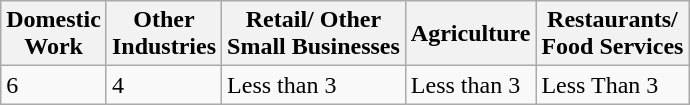<table class="wikitable sortable mw-collapsible">
<tr>
<th class="headerSort" tabindex="0" role="columnheader button" title="Sort ascending">Domestic<br>Work</th>
<th class="headerSort" tabindex="0" role="columnheader button" title="Sort ascending">Other<br>Industries</th>
<th class="headerSort" tabindex="0" role="columnheader button" title="Sort ascending">Retail/ Other<br>Small Businesses</th>
<th class="headerSort" tabindex="0" role="columnheader button" title="Sort ascending">Agriculture</th>
<th class="headerSort" tabindex="0" role="columnheader button" title="Sort ascending">Restaurants/<br>Food Services</th>
</tr>
<tr>
<td>6</td>
<td>4</td>
<td>Less than 3</td>
<td>Less than 3</td>
<td>Less Than 3</td>
</tr>
</table>
